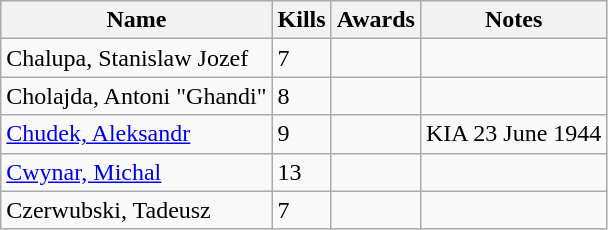<table class=wikitable>
<tr>
<th>Name</th>
<th>Kills</th>
<th>Awards</th>
<th>Notes</th>
</tr>
<tr>
<td>Chalupa, Stanislaw Jozef</td>
<td>7</td>
<td></td>
<td></td>
</tr>
<tr>
<td>Cholajda, Antoni "Ghandi"</td>
<td>8</td>
<td></td>
<td></td>
</tr>
<tr>
<td><a href='#'>Chudek, Aleksandr</a></td>
<td>9</td>
<td></td>
<td>KIA 23 June 1944</td>
</tr>
<tr>
<td><a href='#'>Cwynar, Michal</a></td>
<td>13</td>
<td></td>
<td></td>
</tr>
<tr>
<td>Czerwubski, Tadeusz</td>
<td>7</td>
<td></td>
<td></td>
</tr>
</table>
